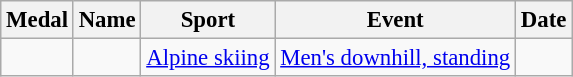<table class="wikitable sortable" style="font-size:95%;">
<tr>
<th>Medal</th>
<th>Name</th>
<th>Sport</th>
<th>Event</th>
<th>Date</th>
</tr>
<tr>
<td></td>
<td></td>
<td><a href='#'>Alpine skiing</a></td>
<td><a href='#'>Men's downhill, standing</a></td>
<td></td>
</tr>
</table>
